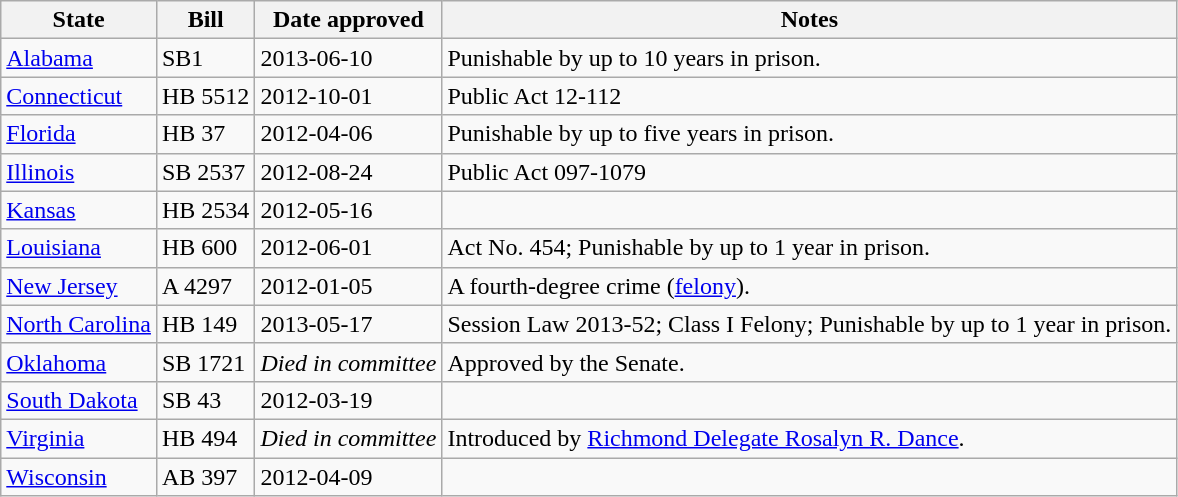<table class="wikitable sortable">
<tr>
<th scope="col">State</th>
<th scope="col" class="unsortable">Bill</th>
<th scope="col">Date approved</th>
<th scope="col" class="unsortable">Notes</th>
</tr>
<tr>
<td><a href='#'>Alabama</a></td>
<td>SB1</td>
<td>2013-06-10</td>
<td>Punishable by up to 10 years in prison.</td>
</tr>
<tr>
<td><a href='#'>Connecticut</a></td>
<td>HB 5512</td>
<td>2012-10-01</td>
<td>Public Act 12-112</td>
</tr>
<tr>
<td><a href='#'>Florida</a></td>
<td>HB 37</td>
<td>2012-04-06</td>
<td>Punishable by up to five years in prison.</td>
</tr>
<tr>
<td><a href='#'>Illinois</a></td>
<td>SB 2537</td>
<td>2012-08-24</td>
<td>Public Act 097-1079</td>
</tr>
<tr>
<td><a href='#'>Kansas</a></td>
<td>HB 2534</td>
<td>2012-05-16</td>
<td></td>
</tr>
<tr>
<td><a href='#'>Louisiana</a></td>
<td>HB 600</td>
<td>2012-06-01</td>
<td>Act No. 454; Punishable by up to 1 year in prison.</td>
</tr>
<tr>
<td><a href='#'>New Jersey</a></td>
<td>A 4297</td>
<td>2012-01-05</td>
<td>A fourth-degree crime (<a href='#'>felony</a>).</td>
</tr>
<tr>
<td><a href='#'>North Carolina</a></td>
<td>HB 149</td>
<td>2013-05-17</td>
<td>Session Law 2013-52; Class I Felony; Punishable by up to 1 year in prison.</td>
</tr>
<tr>
<td><a href='#'>Oklahoma</a></td>
<td>SB 1721</td>
<td><em>Died in committee</em></td>
<td>Approved by the Senate.</td>
</tr>
<tr>
<td><a href='#'>South Dakota</a></td>
<td>SB 43</td>
<td>2012-03-19</td>
<td></td>
</tr>
<tr>
<td><a href='#'>Virginia</a></td>
<td>HB 494</td>
<td><em>Died in committee</em></td>
<td>Introduced by <a href='#'>Richmond Delegate Rosalyn R. Dance</a>.</td>
</tr>
<tr>
<td><a href='#'>Wisconsin</a></td>
<td>AB 397</td>
<td>2012-04-09</td>
<td></td>
</tr>
</table>
